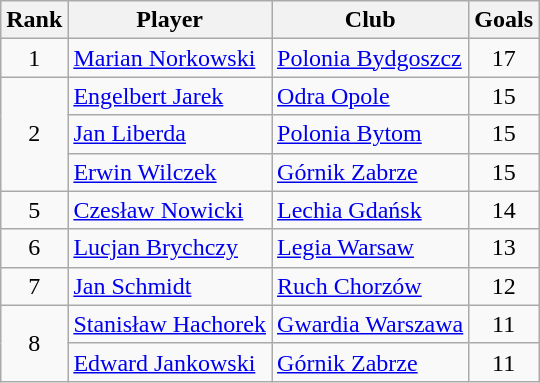<table class="wikitable" style="text-align:center">
<tr>
<th>Rank</th>
<th>Player</th>
<th>Club</th>
<th>Goals</th>
</tr>
<tr>
<td rowspan="1">1</td>
<td align="left"> <a href='#'>Marian Norkowski</a></td>
<td align="left"><a href='#'>Polonia Bydgoszcz</a></td>
<td>17</td>
</tr>
<tr>
<td rowspan="3">2</td>
<td align="left"> <a href='#'>Engelbert Jarek</a></td>
<td align="left"><a href='#'>Odra Opole</a></td>
<td>15</td>
</tr>
<tr>
<td align="left"> <a href='#'>Jan Liberda</a></td>
<td align="left"><a href='#'>Polonia Bytom</a></td>
<td>15</td>
</tr>
<tr>
<td align="left"> <a href='#'>Erwin Wilczek</a></td>
<td align="left"><a href='#'>Górnik Zabrze</a></td>
<td>15</td>
</tr>
<tr>
<td rowspan="1">5</td>
<td align="left"> <a href='#'>Czesław Nowicki</a></td>
<td align="left"><a href='#'>Lechia Gdańsk</a></td>
<td>14</td>
</tr>
<tr>
<td rowspan="1">6</td>
<td align="left"> <a href='#'>Lucjan Brychczy</a></td>
<td align="left"><a href='#'>Legia Warsaw</a></td>
<td>13</td>
</tr>
<tr>
<td rowspan="1">7</td>
<td align="left"> <a href='#'>Jan Schmidt</a></td>
<td align="left"><a href='#'>Ruch Chorzów</a></td>
<td>12</td>
</tr>
<tr>
<td rowspan="2">8</td>
<td align="left"> <a href='#'>Stanisław Hachorek</a></td>
<td align="left"><a href='#'>Gwardia Warszawa</a></td>
<td>11</td>
</tr>
<tr>
<td align="left"> <a href='#'>Edward Jankowski</a></td>
<td align="left"><a href='#'>Górnik Zabrze</a></td>
<td>11</td>
</tr>
</table>
